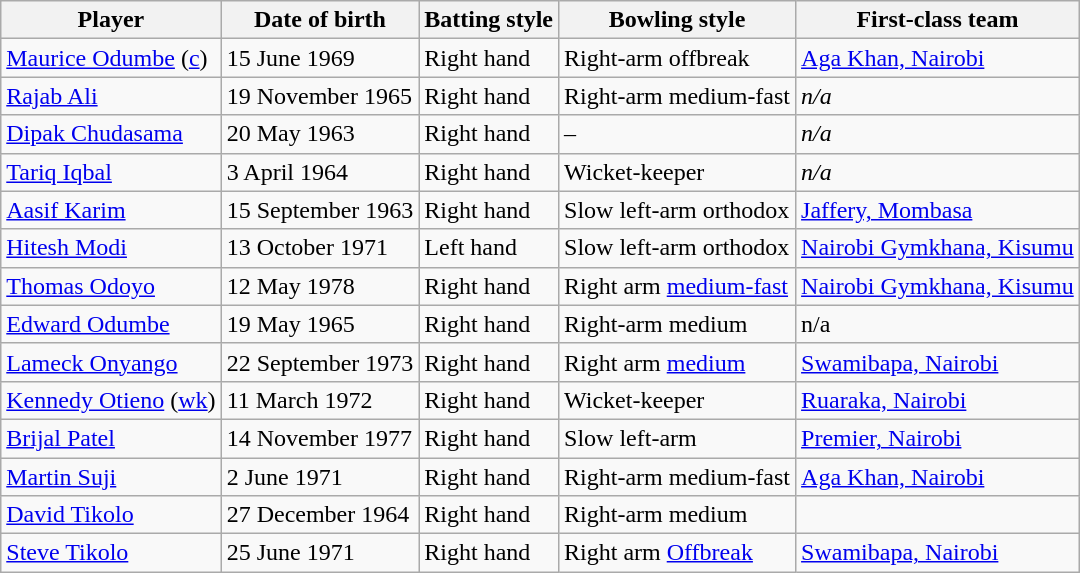<table class="wikitable">
<tr>
<th>Player</th>
<th>Date of birth</th>
<th>Batting style</th>
<th>Bowling style</th>
<th>First-class team</th>
</tr>
<tr>
<td><a href='#'>Maurice Odumbe</a> (<a href='#'>c</a>)</td>
<td>15 June 1969</td>
<td>Right hand</td>
<td>Right-arm offbreak</td>
<td> <a href='#'>Aga Khan, Nairobi</a></td>
</tr>
<tr>
<td><a href='#'>Rajab Ali</a></td>
<td>19 November 1965</td>
<td>Right hand</td>
<td>Right-arm medium-fast</td>
<td><em>n/a</em></td>
</tr>
<tr>
<td><a href='#'>Dipak Chudasama</a></td>
<td>20 May 1963</td>
<td>Right hand</td>
<td>–</td>
<td><em>n/a</em></td>
</tr>
<tr>
<td><a href='#'>Tariq Iqbal</a></td>
<td>3 April 1964</td>
<td>Right hand</td>
<td>Wicket-keeper</td>
<td><em>n/a</em></td>
</tr>
<tr>
<td><a href='#'>Aasif Karim</a></td>
<td>15 September 1963</td>
<td>Right hand</td>
<td>Slow left-arm orthodox</td>
<td> <a href='#'>Jaffery, Mombasa</a></td>
</tr>
<tr>
<td><a href='#'>Hitesh Modi</a></td>
<td>13 October 1971</td>
<td>Left hand</td>
<td>Slow left-arm orthodox</td>
<td> <a href='#'>Nairobi Gymkhana, Kisumu</a></td>
</tr>
<tr>
<td><a href='#'>Thomas Odoyo</a></td>
<td>12 May 1978</td>
<td>Right hand</td>
<td>Right arm <a href='#'>medium-fast</a></td>
<td> <a href='#'>Nairobi Gymkhana, Kisumu</a></td>
</tr>
<tr>
<td><a href='#'>Edward Odumbe</a></td>
<td>19 May 1965</td>
<td>Right hand</td>
<td>Right-arm medium</td>
<td>n/a</td>
</tr>
<tr>
<td><a href='#'>Lameck Onyango</a></td>
<td>22 September 1973</td>
<td>Right hand</td>
<td>Right arm <a href='#'>medium</a></td>
<td> <a href='#'>Swamibapa, Nairobi</a></td>
</tr>
<tr>
<td><a href='#'>Kennedy Otieno</a> (<a href='#'>wk</a>)</td>
<td>11 March 1972</td>
<td>Right hand</td>
<td>Wicket-keeper</td>
<td> <a href='#'>Ruaraka, Nairobi</a></td>
</tr>
<tr>
<td><a href='#'>Brijal Patel</a></td>
<td>14 November 1977</td>
<td>Right hand</td>
<td>Slow left-arm</td>
<td> <a href='#'>Premier, Nairobi</a></td>
</tr>
<tr>
<td><a href='#'>Martin Suji</a></td>
<td>2 June 1971</td>
<td>Right hand</td>
<td>Right-arm medium-fast</td>
<td> <a href='#'>Aga Khan, Nairobi</a></td>
</tr>
<tr>
<td><a href='#'>David Tikolo</a></td>
<td>27 December 1964</td>
<td>Right hand</td>
<td>Right-arm medium</td>
<td></td>
</tr>
<tr>
<td><a href='#'>Steve Tikolo</a></td>
<td>25 June 1971</td>
<td>Right hand</td>
<td>Right arm <a href='#'>Offbreak</a></td>
<td> <a href='#'>Swamibapa, Nairobi</a></td>
</tr>
</table>
